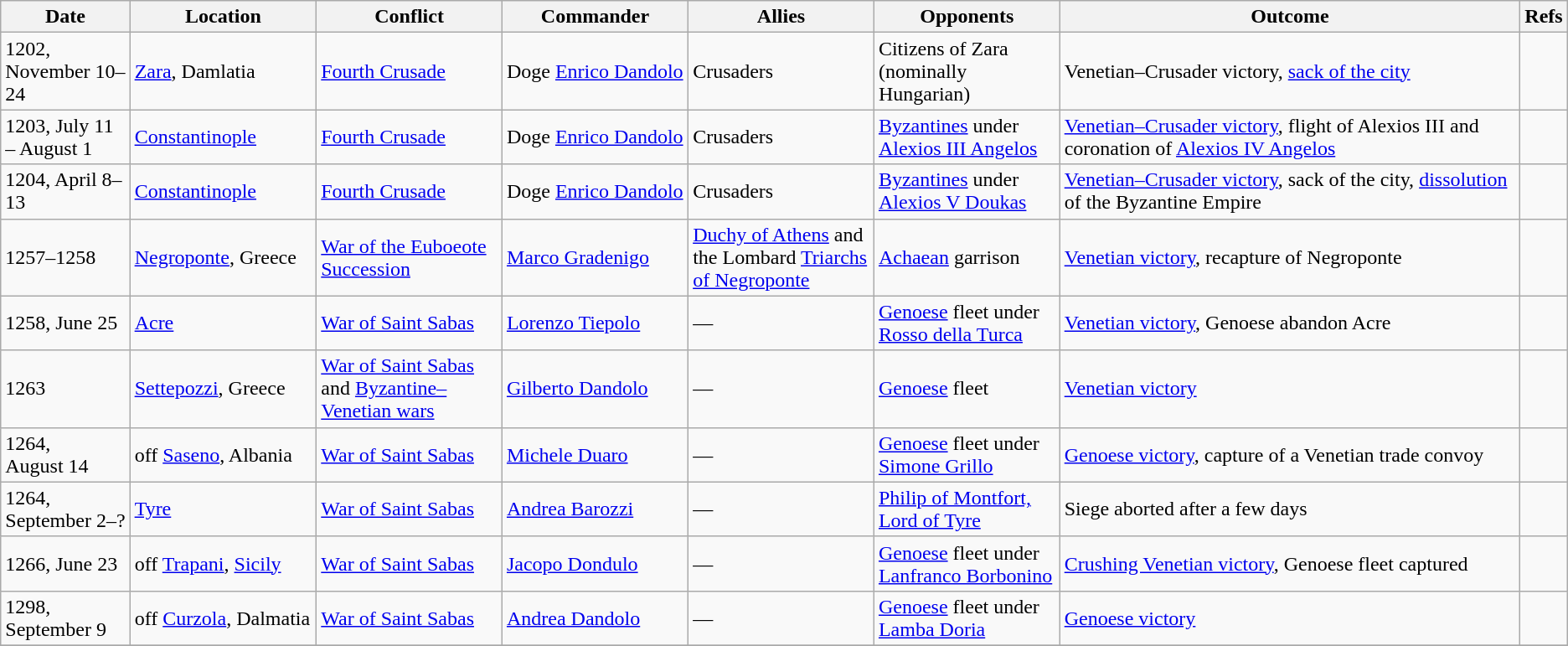<table class="wikitable">
<tr>
<th style="width: 8%">Date</th>
<th style="width: 12%">Location</th>
<th style="width: 12%">Conflict</th>
<th style="width: 12%">Commander</th>
<th style="width: 12%">Allies</th>
<th style="width: 12%">Opponents</th>
<th style="width: 30%">Outcome</th>
<th style="width: 2%">Refs</th>
</tr>
<tr>
<td>1202, November 10–24</td>
<td><a href='#'>Zara</a>, Damlatia</td>
<td><a href='#'>Fourth Crusade</a></td>
<td>Doge <a href='#'>Enrico Dandolo</a></td>
<td>Crusaders</td>
<td>Citizens of Zara (nominally Hungarian)</td>
<td>Venetian–Crusader victory, <a href='#'>sack of the city</a></td>
<td></td>
</tr>
<tr>
<td>1203, July 11 – August 1</td>
<td><a href='#'>Constantinople</a></td>
<td><a href='#'>Fourth Crusade</a></td>
<td>Doge <a href='#'>Enrico Dandolo</a></td>
<td>Crusaders</td>
<td><a href='#'>Byzantines</a> under <a href='#'>Alexios III Angelos</a></td>
<td><a href='#'>Venetian–Crusader victory</a>, flight of Alexios III and coronation of <a href='#'>Alexios IV Angelos</a></td>
<td></td>
</tr>
<tr>
<td>1204, April 8–13</td>
<td><a href='#'>Constantinople</a></td>
<td><a href='#'>Fourth Crusade</a></td>
<td>Doge <a href='#'>Enrico Dandolo</a></td>
<td>Crusaders</td>
<td><a href='#'>Byzantines</a> under <a href='#'>Alexios V Doukas</a></td>
<td><a href='#'>Venetian–Crusader victory</a>, sack of the city, <a href='#'>dissolution</a> of the Byzantine Empire</td>
<td></td>
</tr>
<tr>
<td>1257–1258</td>
<td><a href='#'>Negroponte</a>, Greece</td>
<td><a href='#'>War of the Euboeote Succession</a></td>
<td><a href='#'>Marco Gradenigo</a></td>
<td><a href='#'>Duchy of Athens</a> and the Lombard <a href='#'>Triarchs of Negroponte</a></td>
<td><a href='#'>Achaean</a> garrison</td>
<td><a href='#'>Venetian victory</a>, recapture of Negroponte</td>
<td></td>
</tr>
<tr>
<td>1258, June 25</td>
<td><a href='#'>Acre</a></td>
<td><a href='#'>War of Saint Sabas</a></td>
<td><a href='#'>Lorenzo Tiepolo</a></td>
<td>—</td>
<td><a href='#'>Genoese</a> fleet under <a href='#'>Rosso della Turca</a></td>
<td><a href='#'>Venetian victory</a>, Genoese abandon Acre</td>
<td></td>
</tr>
<tr>
<td>1263</td>
<td><a href='#'>Settepozzi</a>, Greece</td>
<td><a href='#'>War of Saint Sabas</a> and <a href='#'>Byzantine–Venetian wars</a></td>
<td><a href='#'>Gilberto Dandolo</a></td>
<td>—</td>
<td><a href='#'>Genoese</a> fleet</td>
<td><a href='#'>Venetian victory</a></td>
<td></td>
</tr>
<tr>
<td>1264, August 14</td>
<td>off <a href='#'>Saseno</a>, Albania</td>
<td><a href='#'>War of Saint Sabas</a></td>
<td><a href='#'>Michele Duaro</a></td>
<td>—</td>
<td><a href='#'>Genoese</a> fleet under <a href='#'>Simone Grillo</a></td>
<td><a href='#'>Genoese victory</a>, capture of a Venetian trade convoy</td>
<td></td>
</tr>
<tr>
<td>1264, September 2–?</td>
<td><a href='#'>Tyre</a></td>
<td><a href='#'>War of Saint Sabas</a></td>
<td><a href='#'>Andrea Barozzi</a></td>
<td>—</td>
<td><a href='#'>Philip of Montfort, Lord of Tyre</a></td>
<td>Siege aborted after a few days</td>
<td></td>
</tr>
<tr>
<td>1266, June 23</td>
<td>off <a href='#'>Trapani</a>, <a href='#'>Sicily</a></td>
<td><a href='#'>War of Saint Sabas</a></td>
<td><a href='#'>Jacopo Dondulo</a></td>
<td>—</td>
<td><a href='#'>Genoese</a> fleet under <a href='#'>Lanfranco Borbonino</a></td>
<td><a href='#'>Crushing Venetian victory</a>, Genoese fleet captured</td>
<td></td>
</tr>
<tr>
<td>1298, September 9</td>
<td>off <a href='#'>Curzola</a>, Dalmatia</td>
<td><a href='#'>War of Saint Sabas</a></td>
<td><a href='#'>Andrea Dandolo</a></td>
<td>—</td>
<td><a href='#'>Genoese</a> fleet under <a href='#'>Lamba Doria</a></td>
<td><a href='#'>Genoese victory</a></td>
<td></td>
</tr>
<tr>
</tr>
</table>
